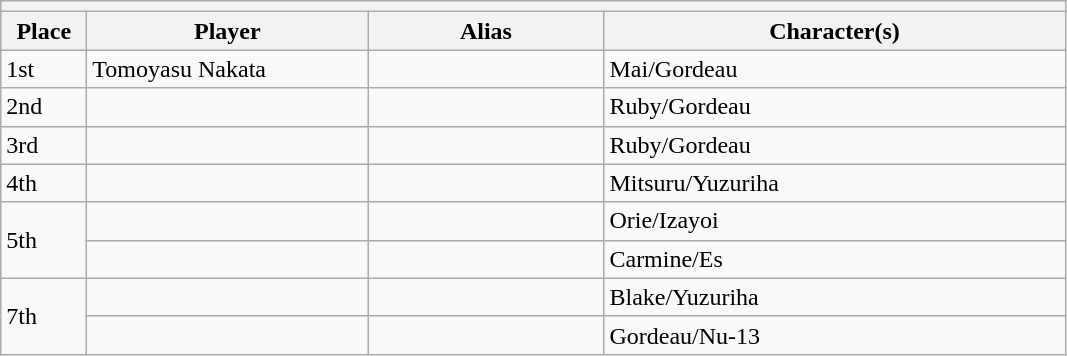<table class="wikitable">
<tr>
<th colspan=5></th>
</tr>
<tr>
<th style="width:50px;">Place</th>
<th style="width:180px;">Player</th>
<th style="width:150px;">Alias</th>
<th style="width:300px;">Character(s)</th>
</tr>
<tr>
<td>1st</td>
<td> Tomoyasu Nakata</td>
<td></td>
<td>Mai/Gordeau</td>
</tr>
<tr>
<td>2nd</td>
<td></td>
<td></td>
<td>Ruby/Gordeau</td>
</tr>
<tr>
<td>3rd</td>
<td></td>
<td></td>
<td>Ruby/Gordeau</td>
</tr>
<tr>
<td>4th</td>
<td></td>
<td></td>
<td>Mitsuru/Yuzuriha</td>
</tr>
<tr>
<td rowspan=2>5th</td>
<td></td>
<td></td>
<td>Orie/Izayoi</td>
</tr>
<tr>
<td></td>
<td></td>
<td>Carmine/Es</td>
</tr>
<tr>
<td rowspan=2>7th</td>
<td></td>
<td></td>
<td>Blake/Yuzuriha</td>
</tr>
<tr>
<td></td>
<td></td>
<td>Gordeau/Nu-13</td>
</tr>
</table>
